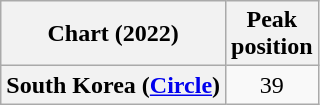<table class="wikitable plainrowheaders" style="text-align:center">
<tr>
<th scope="col">Chart (2022)</th>
<th scope="col">Peak<br>position</th>
</tr>
<tr>
<th scope="row">South Korea (<a href='#'>Circle</a>)</th>
<td>39</td>
</tr>
</table>
